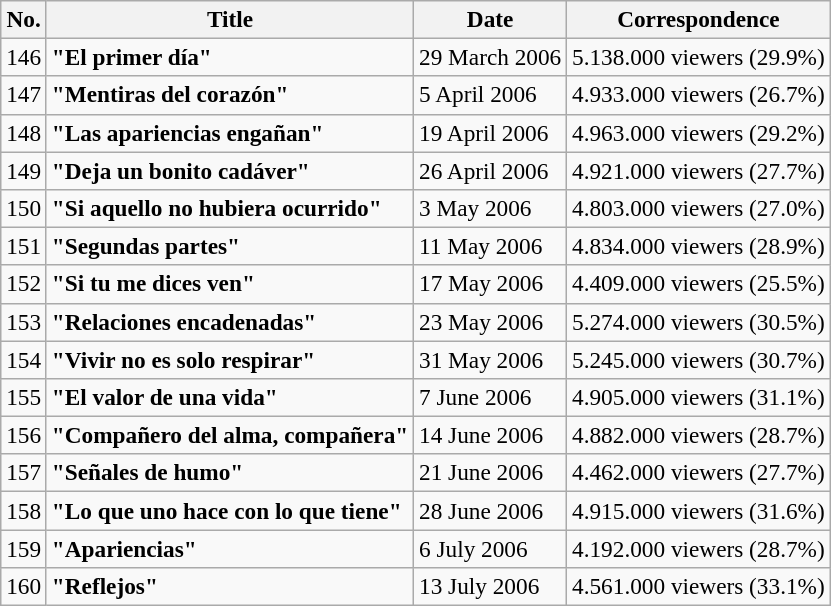<table class="sortable wikitable" style="font-size:97%">
<tr>
<th>No.</th>
<th>Title</th>
<th>Date</th>
<th>Correspondence</th>
</tr>
<tr>
<td>146</td>
<td><strong>"El primer día"</strong></td>
<td>29 March 2006</td>
<td>5.138.000 viewers (29.9%)</td>
</tr>
<tr>
<td>147</td>
<td><strong>"Mentiras del corazón"</strong></td>
<td>5 April 2006</td>
<td>4.933.000 viewers (26.7%)</td>
</tr>
<tr>
<td>148</td>
<td><strong>"Las apariencias engañan"</strong></td>
<td>19 April 2006</td>
<td>4.963.000 viewers (29.2%)</td>
</tr>
<tr>
<td>149</td>
<td><strong>"Deja un bonito cadáver"</strong></td>
<td>26 April 2006</td>
<td>4.921.000 viewers (27.7%)</td>
</tr>
<tr>
<td>150</td>
<td><strong>"Si aquello no hubiera ocurrido"</strong></td>
<td>3 May 2006</td>
<td>4.803.000 viewers (27.0%)</td>
</tr>
<tr>
<td>151</td>
<td><strong>"Segundas partes"</strong></td>
<td>11 May 2006</td>
<td>4.834.000 viewers (28.9%)</td>
</tr>
<tr>
<td>152</td>
<td><strong>"Si tu me dices ven"</strong></td>
<td>17 May 2006</td>
<td>4.409.000 viewers (25.5%)</td>
</tr>
<tr>
<td>153</td>
<td><strong>"Relaciones encadenadas"</strong></td>
<td>23 May 2006</td>
<td>5.274.000 viewers (30.5%)</td>
</tr>
<tr>
<td>154</td>
<td><strong>"Vivir no es solo respirar"</strong></td>
<td>31 May 2006</td>
<td>5.245.000 viewers (30.7%)</td>
</tr>
<tr>
<td>155</td>
<td><strong>"El valor de una vida"</strong></td>
<td>7 June 2006</td>
<td>4.905.000 viewers (31.1%)</td>
</tr>
<tr>
<td>156</td>
<td><strong>"Compañero del alma, compañera"</strong></td>
<td>14 June 2006</td>
<td>4.882.000 viewers (28.7%)</td>
</tr>
<tr>
<td>157</td>
<td><strong>"Señales de humo"</strong></td>
<td>21 June 2006</td>
<td>4.462.000 viewers (27.7%)</td>
</tr>
<tr>
<td>158</td>
<td><strong>"Lo que uno hace con lo que tiene"</strong></td>
<td>28 June 2006</td>
<td>4.915.000 viewers (31.6%)</td>
</tr>
<tr>
<td>159</td>
<td><strong>"Apariencias"</strong></td>
<td>6 July 2006</td>
<td>4.192.000 viewers (28.7%)</td>
</tr>
<tr>
<td>160</td>
<td><strong>"Reflejos"</strong></td>
<td>13 July 2006</td>
<td>4.561.000 viewers (33.1%)</td>
</tr>
</table>
